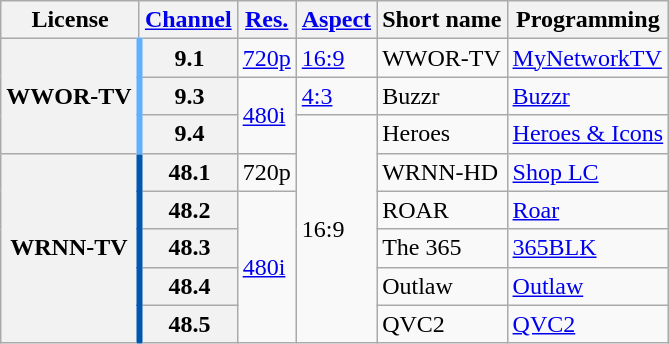<table class="wikitable">
<tr>
<th scope = "col">License</th>
<th scope = "col"><a href='#'>Channel</a></th>
<th scope = "col"><a href='#'>Res.</a></th>
<th scope = "col"><a href='#'>Aspect</a></th>
<th scope = "col">Short name</th>
<th scope = "col">Programming</th>
</tr>
<tr>
<th rowspan = "3" scope = "row" style="border-right: 4px solid #60B0FF;">WWOR-TV</th>
<th scope = "row">9.1</th>
<td><a href='#'>720p</a></td>
<td><a href='#'>16:9</a></td>
<td>WWOR-TV</td>
<td><a href='#'>MyNetworkTV</a></td>
</tr>
<tr>
<th scope = "row">9.3</th>
<td rowspan=2><a href='#'>480i</a></td>
<td><a href='#'>4:3</a></td>
<td>Buzzr</td>
<td><a href='#'>Buzzr</a></td>
</tr>
<tr>
<th scope = "row">9.4</th>
<td rowspan=6>16:9</td>
<td>Heroes</td>
<td><a href='#'>Heroes & Icons</a></td>
</tr>
<tr>
<th rowspan = "5" scope = "row" style="border-right: 4px solid #0057AF;">WRNN-TV</th>
<th scope = "row">48.1</th>
<td>720p</td>
<td>WRNN-HD</td>
<td><a href='#'>Shop LC</a></td>
</tr>
<tr>
<th scope = "row">48.2</th>
<td rowspan=4><a href='#'>480i</a></td>
<td>ROAR</td>
<td><a href='#'>Roar</a></td>
</tr>
<tr>
<th scope = "row">48.3</th>
<td>The 365</td>
<td><a href='#'>365BLK</a></td>
</tr>
<tr>
<th scope = "row">48.4</th>
<td>Outlaw</td>
<td><a href='#'>Outlaw</a></td>
</tr>
<tr>
<th scope = "row">48.5</th>
<td>QVC2</td>
<td><a href='#'>QVC2</a></td>
</tr>
</table>
